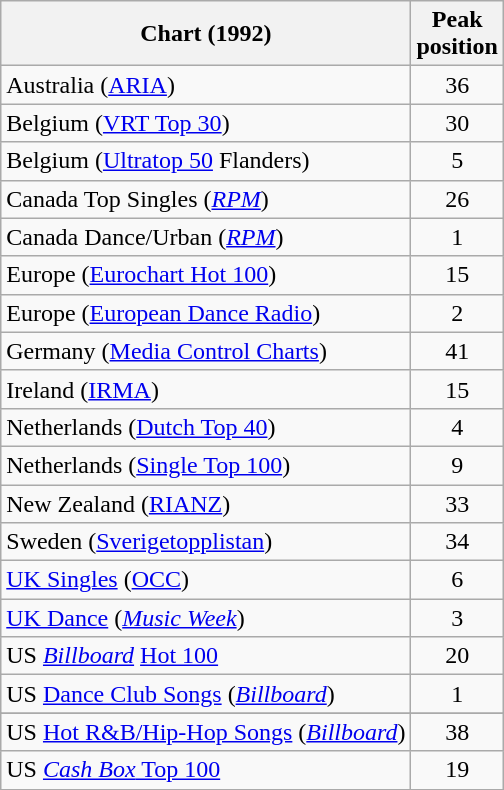<table class="wikitable sortable">
<tr>
<th>Chart (1992)</th>
<th>Peak<br>position</th>
</tr>
<tr>
<td>Australia (<a href='#'>ARIA</a>)</td>
<td align="center">36</td>
</tr>
<tr>
<td>Belgium (<a href='#'>VRT Top 30</a>)</td>
<td align="center">30</td>
</tr>
<tr>
<td>Belgium (<a href='#'>Ultratop 50</a> Flanders)</td>
<td align="center">5</td>
</tr>
<tr>
<td>Canada Top Singles (<a href='#'><em>RPM</em></a>)</td>
<td align="center">26</td>
</tr>
<tr>
<td>Canada Dance/Urban (<a href='#'><em>RPM</em></a>)</td>
<td align="center">1</td>
</tr>
<tr>
<td>Europe (<a href='#'>Eurochart Hot 100</a>)</td>
<td align="center">15</td>
</tr>
<tr>
<td>Europe (<a href='#'>European Dance Radio</a>)</td>
<td align="center">2</td>
</tr>
<tr>
<td>Germany (<a href='#'>Media Control Charts</a>)</td>
<td align="center">41</td>
</tr>
<tr>
<td>Ireland (<a href='#'>IRMA</a>)</td>
<td align="center">15</td>
</tr>
<tr>
<td>Netherlands (<a href='#'>Dutch Top 40</a>)</td>
<td align="center">4</td>
</tr>
<tr>
<td>Netherlands (<a href='#'>Single Top 100</a>)</td>
<td align="center">9</td>
</tr>
<tr>
<td>New Zealand (<a href='#'>RIANZ</a>)</td>
<td align="center">33</td>
</tr>
<tr>
<td>Sweden (<a href='#'>Sverigetopplistan</a>)</td>
<td align="center">34</td>
</tr>
<tr>
<td><a href='#'>UK Singles</a> (<a href='#'>OCC</a>)</td>
<td align="center">6</td>
</tr>
<tr>
<td><a href='#'>UK Dance</a> (<em><a href='#'>Music Week</a></em>)</td>
<td align="center">3</td>
</tr>
<tr>
<td>US <em><a href='#'>Billboard</a></em> <a href='#'>Hot 100</a></td>
<td align="center">20</td>
</tr>
<tr>
<td>US <a href='#'>Dance Club Songs</a> (<em><a href='#'>Billboard</a></em>)</td>
<td align="center">1</td>
</tr>
<tr>
</tr>
<tr>
<td>US <a href='#'>Hot R&B/Hip-Hop Songs</a> (<em><a href='#'>Billboard</a></em>)</td>
<td align="center">38</td>
</tr>
<tr>
<td>US <a href='#'><em>Cash Box</em> Top 100</a></td>
<td align="center">19</td>
</tr>
<tr>
</tr>
</table>
